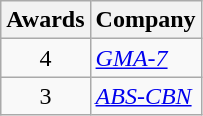<table class="wikitable" style="text-align:center">
<tr>
<th scope="col">Awards</th>
<th scope="col">Company</th>
</tr>
<tr>
<td>4</td>
<td align=left><em><a href='#'>GMA-7</a></em></td>
</tr>
<tr>
<td>3</td>
<td align=left><em><a href='#'>ABS-CBN</a></em></td>
</tr>
</table>
